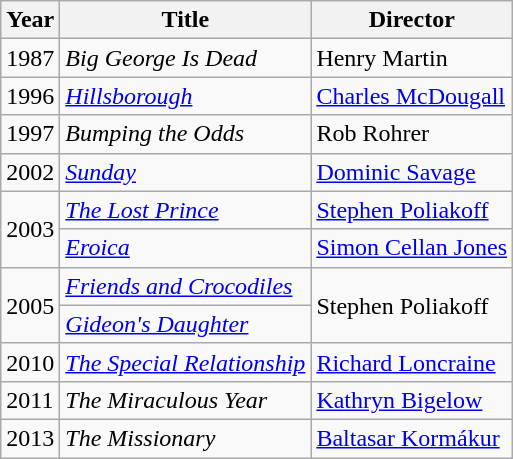<table class="wikitable">
<tr>
<th>Year</th>
<th>Title</th>
<th>Director</th>
</tr>
<tr>
<td>1987</td>
<td><em>Big George Is Dead</em></td>
<td>Henry Martin</td>
</tr>
<tr>
<td>1996</td>
<td><em><a href='#'>Hillsborough</a></em></td>
<td><a href='#'>Charles McDougall</a></td>
</tr>
<tr>
<td>1997</td>
<td><em>Bumping the Odds</em></td>
<td>Rob Rohrer</td>
</tr>
<tr>
<td>2002</td>
<td><em><a href='#'>Sunday</a></em></td>
<td><a href='#'>Dominic Savage</a></td>
</tr>
<tr>
<td rowspan=2>2003</td>
<td><em><a href='#'>The Lost Prince</a></em></td>
<td><a href='#'>Stephen Poliakoff</a></td>
</tr>
<tr>
<td><em><a href='#'>Eroica</a></em></td>
<td><a href='#'>Simon Cellan Jones</a></td>
</tr>
<tr>
<td rowspan=2>2005</td>
<td><em><a href='#'>Friends and Crocodiles</a></em></td>
<td rowspan=2>Stephen Poliakoff</td>
</tr>
<tr>
<td><em><a href='#'>Gideon's Daughter</a></em></td>
</tr>
<tr>
<td>2010</td>
<td><em><a href='#'>The Special Relationship</a></em></td>
<td><a href='#'>Richard Loncraine</a></td>
</tr>
<tr>
<td>2011</td>
<td><em>The Miraculous Year</em></td>
<td><a href='#'>Kathryn Bigelow</a></td>
</tr>
<tr>
<td>2013</td>
<td><em>The Missionary</em></td>
<td><a href='#'>Baltasar Kormákur</a></td>
</tr>
</table>
